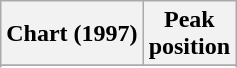<table class="wikitable sortable plainrowheaders" style="text-align:center">
<tr>
<th scope="col">Chart (1997)</th>
<th scope="col">Peak<br>position</th>
</tr>
<tr>
</tr>
<tr>
</tr>
<tr>
</tr>
<tr>
</tr>
<tr>
</tr>
<tr>
</tr>
</table>
